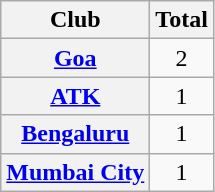<table class="sortable wikitable plainrowheaders">
<tr>
<th scope="col">Club</th>
<th scope="col">Total</th>
</tr>
<tr>
<th scope="row"><a href='#'>Goa</a></th>
<td align="center">2</td>
</tr>
<tr>
<th scope="row"><a href='#'>ATK</a></th>
<td align="center">1</td>
</tr>
<tr>
<th scope="row"><a href='#'>Bengaluru</a></th>
<td align="center">1</td>
</tr>
<tr>
<th scope="row"><a href='#'>Mumbai City</a></th>
<td align="center">1</td>
</tr>
</table>
